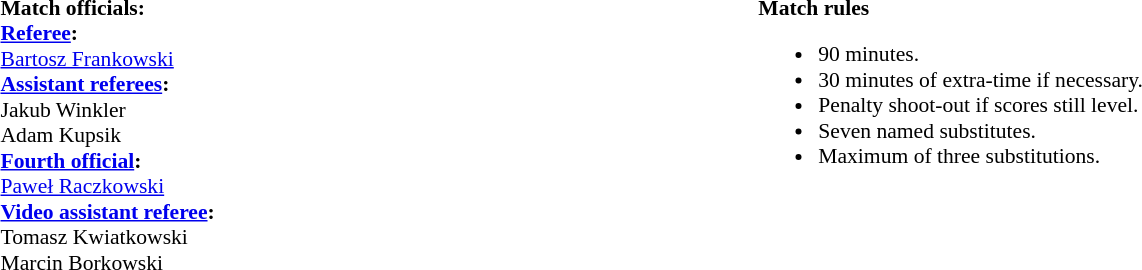<table style="width:100%;font-size:90%">
<tr>
<td><br><strong>Match officials:</strong><br>
<strong><a href='#'>Referee</a>:</strong>
<br><a href='#'>Bartosz Frankowski</a>
<br><strong><a href='#'>Assistant referees</a>:</strong>
<br>Jakub Winkler
<br>Adam Kupsik
<br><strong><a href='#'>Fourth official</a>:</strong>
<br><a href='#'>Paweł Raczkowski</a>
<br><strong><a href='#'>Video assistant referee</a>:</strong>
<br>Tomasz Kwiatkowski
<br>Marcin Borkowski</td>
<td style="width:60%; vertical-align:top;"><br><strong>Match rules</strong><ul><li>90 minutes.</li><li>30 minutes of extra-time if necessary.</li><li>Penalty shoot-out if scores still level.</li><li>Seven named substitutes.</li><li>Maximum of three substitutions.</li></ul></td>
</tr>
</table>
